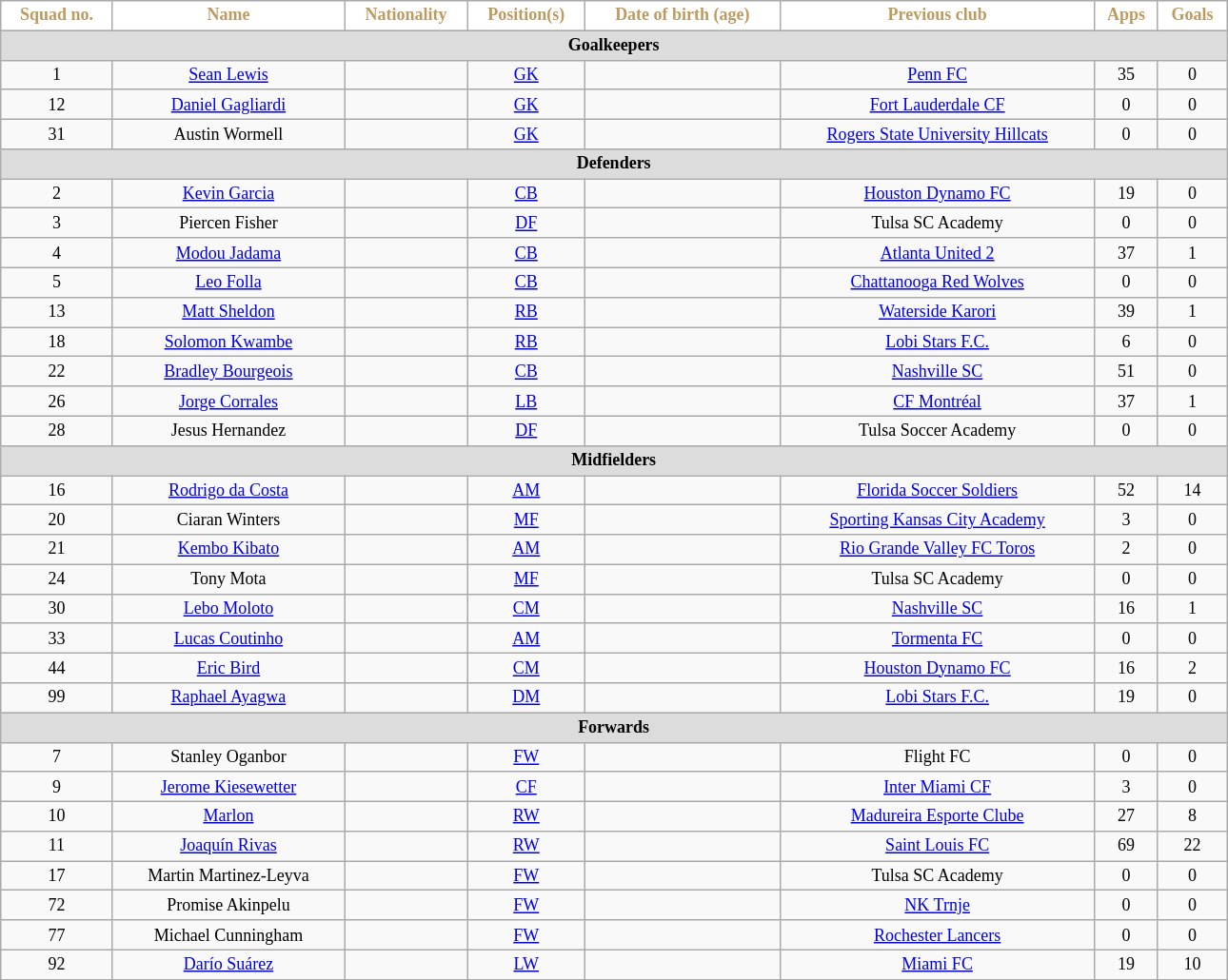<table class="wikitable" style="text-align:center; font-size:75%; width:68%;">
<tr>
<th style="background:#FFFFFF; color:#BD9B60; text-align:center;">Squad no.</th>
<th style="background:#FFFFFF; color:#BD9B60; text-align:center;">Name</th>
<th style="background:#FFFFFF; color:#BD9B60; text-align:center;">Nationality</th>
<th style="background:#FFFFFF; color:#BD9B60; text-align:center;">Position(s)</th>
<th style="background:#FFFFFF; color:#BD9B60; text-align:center;">Date of birth (age)</th>
<th style="background:#FFFFFF; color:#BD9B60; text-align:center;">Previous club</th>
<th style="background:#FFFFFF; color:#BD9B60; text-align:center;">Apps </th>
<th style="background:#FFFFFF; color:#BD9B60; text-align:center;">Goals </th>
</tr>
<tr>
<th colspan="9" style="background:#dcdcdc; text-align:center;">Goalkeepers</th>
</tr>
<tr>
<td>1</td>
<td><a href='#'>Sean Lewis</a></td>
<td></td>
<td><a href='#'>GK</a></td>
<td></td>
<td> <a href='#'>Penn FC</a></td>
<td>35</td>
<td>0</td>
</tr>
<tr>
<td>12</td>
<td><a href='#'>Daniel Gagliardi</a></td>
<td></td>
<td><a href='#'>GK</a></td>
<td></td>
<td> <a href='#'>Fort Lauderdale CF</a></td>
<td>0</td>
<td>0</td>
</tr>
<tr>
<td>31</td>
<td>Austin Wormell</td>
<td></td>
<td><a href='#'>GK</a></td>
<td></td>
<td> <a href='#'>Rogers State University Hillcats</a></td>
<td>0</td>
<td>0</td>
</tr>
<tr>
<th colspan="9" style="background:#dcdcdc; text-align:center;">Defenders</th>
</tr>
<tr>
<td>2</td>
<td><a href='#'>Kevin Garcia</a></td>
<td></td>
<td><a href='#'>CB</a></td>
<td></td>
<td> <a href='#'>Houston Dynamo FC</a></td>
<td>19</td>
<td>0</td>
</tr>
<tr>
<td>3</td>
<td>Piercen Fisher </td>
<td></td>
<td><a href='#'>DF</a></td>
<td></td>
<td> Tulsa SC Academy</td>
<td>0</td>
<td>0</td>
</tr>
<tr>
<td>4</td>
<td><a href='#'>Modou Jadama</a></td>
<td></td>
<td><a href='#'>CB</a></td>
<td></td>
<td> <a href='#'>Atlanta United 2</a></td>
<td>37</td>
<td>1</td>
</tr>
<tr>
<td>5</td>
<td><a href='#'>Leo Folla</a></td>
<td></td>
<td><a href='#'>CB</a></td>
<td></td>
<td> <a href='#'>Chattanooga Red Wolves</a></td>
<td>0</td>
<td>0</td>
</tr>
<tr>
<td>13</td>
<td><a href='#'>Matt Sheldon</a></td>
<td></td>
<td><a href='#'>RB</a></td>
<td></td>
<td> <a href='#'>Waterside Karori</a></td>
<td>39</td>
<td>1</td>
</tr>
<tr>
<td>18</td>
<td><a href='#'>Solomon Kwambe</a></td>
<td></td>
<td><a href='#'>RB</a></td>
<td></td>
<td> <a href='#'>Lobi Stars F.C.</a></td>
<td>6</td>
<td>0</td>
</tr>
<tr>
<td>22</td>
<td><a href='#'>Bradley Bourgeois</a></td>
<td></td>
<td><a href='#'>CB</a></td>
<td></td>
<td> <a href='#'>Nashville SC</a></td>
<td>51</td>
<td>0</td>
</tr>
<tr>
<td>26</td>
<td><a href='#'>Jorge Corrales</a></td>
<td></td>
<td><a href='#'>LB</a></td>
<td></td>
<td> <a href='#'>CF Montréal</a></td>
<td>37</td>
<td>1</td>
</tr>
<tr>
<td>28</td>
<td>Jesus Hernandez </td>
<td></td>
<td><a href='#'>DF</a></td>
<td></td>
<td> Tulsa Soccer Academy</td>
<td>0</td>
<td>0</td>
</tr>
<tr>
<th colspan="9" style="background:#dcdcdc; text-align:center;">Midfielders</th>
</tr>
<tr>
<td>16</td>
<td><a href='#'>Rodrigo da Costa</a></td>
<td></td>
<td><a href='#'>AM</a></td>
<td></td>
<td> <a href='#'>Florida Soccer Soldiers</a></td>
<td>52</td>
<td>14</td>
</tr>
<tr>
<td>20</td>
<td>Ciaran Winters</td>
<td></td>
<td><a href='#'>MF</a></td>
<td></td>
<td> <a href='#'>Sporting Kansas City Academy</a></td>
<td>3</td>
<td>0</td>
</tr>
<tr>
<td>21</td>
<td><a href='#'>Kembo Kibato</a></td>
<td></td>
<td><a href='#'>AM</a></td>
<td></td>
<td> <a href='#'>Rio Grande Valley FC Toros</a></td>
<td>2</td>
<td>0</td>
</tr>
<tr>
<td>24</td>
<td>Tony Mota </td>
<td></td>
<td><a href='#'>MF</a></td>
<td></td>
<td> Tulsa SC Academy</td>
<td>0</td>
<td>0</td>
</tr>
<tr>
<td>30</td>
<td><a href='#'>Lebo Moloto</a></td>
<td></td>
<td><a href='#'>CM</a></td>
<td></td>
<td> <a href='#'>Nashville SC</a></td>
<td>16</td>
<td>1</td>
</tr>
<tr>
<td>33</td>
<td><a href='#'>Lucas Coutinho</a></td>
<td></td>
<td><a href='#'>AM</a></td>
<td></td>
<td> <a href='#'>Tormenta FC</a></td>
<td>0</td>
<td>0</td>
</tr>
<tr>
<td>44</td>
<td><a href='#'>Eric Bird</a></td>
<td></td>
<td><a href='#'>CM</a></td>
<td></td>
<td> <a href='#'>Houston Dynamo FC</a></td>
<td>16</td>
<td>2</td>
</tr>
<tr>
<td>99</td>
<td><a href='#'>Raphael Ayagwa</a></td>
<td></td>
<td><a href='#'>DM</a></td>
<td></td>
<td> <a href='#'>Lobi Stars F.C.</a></td>
<td>19</td>
<td>0</td>
</tr>
<tr>
<th colspan="9" style="background:#dcdcdc; text-align:center;">Forwards</th>
</tr>
<tr>
<td>7</td>
<td>Stanley Oganbor</td>
<td></td>
<td><a href='#'>FW</a></td>
<td></td>
<td> Flight FC</td>
<td>0</td>
<td>0</td>
</tr>
<tr>
<td>9</td>
<td><a href='#'>Jerome Kiesewetter</a></td>
<td></td>
<td><a href='#'>CF</a></td>
<td></td>
<td> <a href='#'>Inter Miami CF</a></td>
<td>3</td>
<td>0</td>
</tr>
<tr>
<td>10</td>
<td><a href='#'>Marlon</a></td>
<td></td>
<td><a href='#'>RW</a></td>
<td></td>
<td> <a href='#'>Madureira Esporte Clube</a></td>
<td>27</td>
<td>8</td>
</tr>
<tr>
<td>11</td>
<td><a href='#'>Joaquín Rivas</a></td>
<td></td>
<td><a href='#'>RW</a></td>
<td></td>
<td> <a href='#'>Saint Louis FC</a></td>
<td>69</td>
<td>22 </td>
</tr>
<tr>
<td>17</td>
<td>Martin Martinez-Leyva </td>
<td></td>
<td><a href='#'>FW</a></td>
<td></td>
<td> Tulsa SC Academy</td>
<td>0</td>
<td>0</td>
</tr>
<tr>
<td>72</td>
<td>Promise Akinpelu </td>
<td></td>
<td><a href='#'>FW</a></td>
<td></td>
<td> <a href='#'>NK Trnje</a></td>
<td>0</td>
<td>0</td>
</tr>
<tr>
<td>77</td>
<td>Michael Cunningham</td>
<td></td>
<td><a href='#'>FW</a></td>
<td></td>
<td> <a href='#'>Rochester Lancers</a></td>
<td>0</td>
<td>0</td>
</tr>
<tr>
<td>92</td>
<td><a href='#'>Darío Suárez</a></td>
<td></td>
<td><a href='#'>LW</a></td>
<td></td>
<td> <a href='#'>Miami FC</a></td>
<td>19</td>
<td>10</td>
</tr>
<tr>
</tr>
</table>
